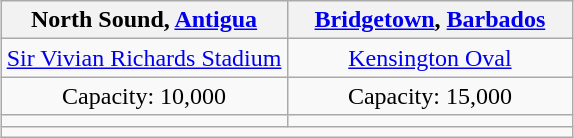<table class="wikitable" style="text-align:center;margin:1em auto;">
<tr>
<th width="50%">North Sound, <a href='#'>Antigua</a></th>
<th width="50%"><a href='#'>Bridgetown</a>, <a href='#'>Barbados</a></th>
</tr>
<tr>
<td><a href='#'>Sir Vivian Richards Stadium</a></td>
<td><a href='#'>Kensington Oval</a></td>
</tr>
<tr>
<td>Capacity: 10,000</td>
<td>Capacity: 15,000</td>
</tr>
<tr>
<td></td>
<td></td>
</tr>
<tr>
<td colspan=2></td>
</tr>
</table>
